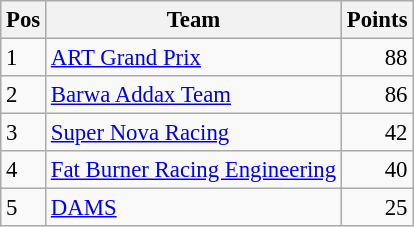<table class="wikitable" style="font-size: 95%;">
<tr>
<th>Pos</th>
<th>Team</th>
<th>Points</th>
</tr>
<tr>
<td>1</td>
<td> <a href='#'>ART Grand Prix</a></td>
<td align="right">88</td>
</tr>
<tr>
<td>2</td>
<td> <a href='#'>Barwa Addax Team</a></td>
<td align="right">86</td>
</tr>
<tr>
<td>3</td>
<td> <a href='#'>Super Nova Racing</a></td>
<td align="right">42</td>
</tr>
<tr>
<td>4</td>
<td> <a href='#'>Fat Burner Racing Engineering</a></td>
<td align="right">40</td>
</tr>
<tr>
<td>5</td>
<td> <a href='#'>DAMS</a></td>
<td align="right">25</td>
</tr>
</table>
